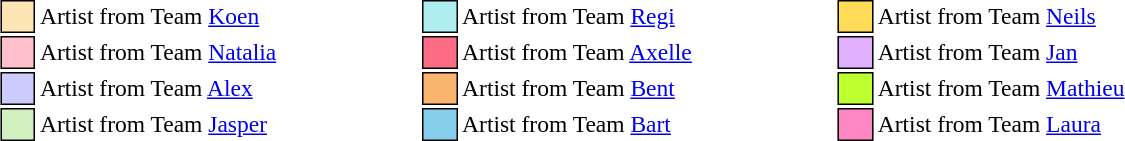<table class="toccolours" style="font-size: 98%; white-space: nowrap; margin-right: auto; margin-left: auto">
<tr>
<td style="background:#ffe5b4; border:1px solid black">     </td>
<td>Artist from Team <a href='#'>Koen</a></td>
<td>     </td>
<td>     </td>
<td>     </td>
<td>     </td>
<td style="background:#afeeee; border:1px solid black">     </td>
<td>Artist from Team <a href='#'>Regi</a></td>
<td>     </td>
<td>     </td>
<td>     </td>
<td>     </td>
<td style="background:#ffdb58; border:1px solid black">     </td>
<td>Artist from Team <a href='#'>Neils</a></td>
</tr>
<tr>
<td style="background:pink; border:1px solid black">     </td>
<td>Artist from Team <a href='#'>Natalia</a></td>
<td>     </td>
<td>     </td>
<td>     </td>
<td>     </td>
<td style="background:#FC6C85; border:1px solid black">     </td>
<td>Artist from Team <a href='#'>Axelle</a></td>
<td>     </td>
<td>     </td>
<td>     </td>
<td>     </td>
<td style="background:#e0b0ff; border:1px solid black">     </td>
<td>Artist from Team <a href='#'>Jan</a></td>
</tr>
<tr>
<td style="background:#ccf; border:1px solid black">     </td>
<td>Artist from Team <a href='#'>Alex</a></td>
<td>     </td>
<td>     </td>
<td>     </td>
<td>     </td>
<td style="background:#fbb46e; border:1px solid black">     </td>
<td>Artist from Team <a href='#'>Bent</a></td>
<td>     </td>
<td>     </td>
<td>     </td>
<td>     </td>
<td style="background:#bdff2f; border:1px solid black">     </td>
<td>Artist from Team <a href='#'>Mathieu</a></td>
</tr>
<tr>
<td style="background:#d0f0c0; border:1px solid black">     </td>
<td>Artist from Team <a href='#'>Jasper</a></td>
<td>     </td>
<td>     </td>
<td>     </td>
<td>     </td>
<td style="background:#87ceeb; border:1px solid black">     </td>
<td>Artist from Team <a href='#'>Bart</a></td>
<td>     </td>
<td>     </td>
<td>     </td>
<td>     </td>
<td style="background:#FF87C3; border:1px solid black">     </td>
<td>Artist from Team <a href='#'>Laura</a></td>
</tr>
</table>
